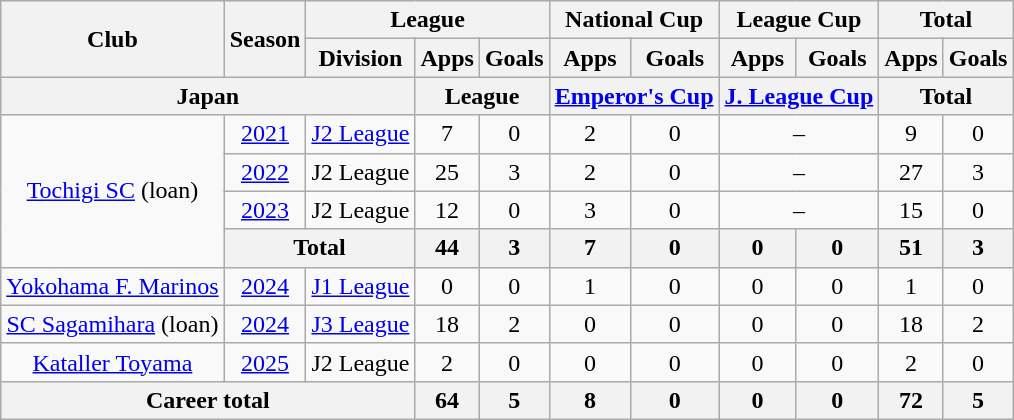<table class="wikitable" style="text-align:center">
<tr>
<th rowspan=2>Club</th>
<th rowspan=2>Season</th>
<th colspan=3>League</th>
<th colspan=2>National Cup</th>
<th colspan=2>League Cup</th>
<th colspan=2>Total</th>
</tr>
<tr>
<th>Division</th>
<th>Apps</th>
<th>Goals</th>
<th>Apps</th>
<th>Goals</th>
<th>Apps</th>
<th>Goals</th>
<th>Apps</th>
<th>Goals</th>
</tr>
<tr>
<th colspan=3>Japan</th>
<th colspan=2>League</th>
<th colspan=2><a href='#'>Emperor's Cup</a></th>
<th colspan=2><a href='#'>J. League Cup</a></th>
<th colspan=2>Total</th>
</tr>
<tr>
<td rowspan="4"><a href='#'>Tochigi SC</a> (loan)</td>
<td><a href='#'>2021</a></td>
<td><a href='#'>J2 League</a></td>
<td>7</td>
<td>0</td>
<td>2</td>
<td>0</td>
<td colspan="2">–</td>
<td>9</td>
<td>0</td>
</tr>
<tr>
<td><a href='#'>2022</a></td>
<td>J2 League</td>
<td>25</td>
<td>3</td>
<td>2</td>
<td>0</td>
<td colspan="2">–</td>
<td>27</td>
<td>3</td>
</tr>
<tr>
<td><a href='#'>2023</a></td>
<td>J2 League</td>
<td>12</td>
<td>0</td>
<td>3</td>
<td>0</td>
<td colspan="2">–</td>
<td>15</td>
<td>0</td>
</tr>
<tr>
<th colspan="2">Total</th>
<th>44</th>
<th>3</th>
<th>7</th>
<th>0</th>
<th>0</th>
<th>0</th>
<th>51</th>
<th>3</th>
</tr>
<tr>
<td rowspan="1"><a href='#'>Yokohama F. Marinos</a></td>
<td><a href='#'>2024</a></td>
<td><a href='#'>J1 League</a></td>
<td>0</td>
<td>0</td>
<td>1</td>
<td>0</td>
<td>0</td>
<td>0</td>
<td>1</td>
<td>0</td>
</tr>
<tr>
<td><a href='#'>SC Sagamihara</a> (loan)</td>
<td><a href='#'>2024</a></td>
<td><a href='#'>J3 League</a></td>
<td>18</td>
<td>2</td>
<td>0</td>
<td>0</td>
<td>0</td>
<td>0</td>
<td>18</td>
<td>2</td>
</tr>
<tr>
<td><a href='#'>Kataller Toyama</a></td>
<td><a href='#'>2025</a></td>
<td>J2 League</td>
<td>2</td>
<td>0</td>
<td>0</td>
<td>0</td>
<td>0</td>
<td>0</td>
<td>2</td>
<td>0</td>
</tr>
<tr>
<th colspan=3>Career total</th>
<th>64</th>
<th>5</th>
<th>8</th>
<th>0</th>
<th>0</th>
<th>0</th>
<th>72</th>
<th>5</th>
</tr>
</table>
